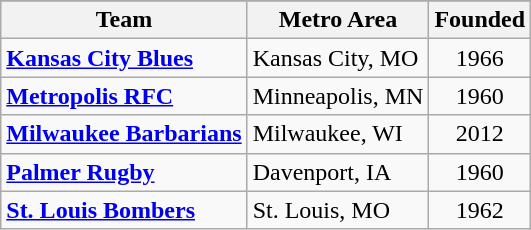<table class="wikitable sortable">
<tr>
</tr>
<tr>
<th>Team</th>
<th>Metro Area</th>
<th>Founded</th>
</tr>
<tr>
<td><a href='#'><strong>Kansas City Blues</strong></a></td>
<td>Kansas City, MO</td>
<td style="text-align:center;">1966</td>
</tr>
<tr>
<td><strong><a href='#'>Metropolis RFC</a></strong></td>
<td>Minneapolis, MN</td>
<td style="text-align:center;">1960</td>
</tr>
<tr>
<td><strong><a href='#'>Milwaukee Barbarians</a></strong></td>
<td>Milwaukee, WI</td>
<td style="text-align:center;">2012</td>
</tr>
<tr>
<td><strong><a href='#'>Palmer Rugby</a></strong></td>
<td>Davenport, IA</td>
<td style="text-align:center;">1960</td>
</tr>
<tr>
<td><a href='#'><strong>St. Louis Bombers</strong></a></td>
<td>St. Louis, MO</td>
<td style="text-align:center;">1962</td>
</tr>
</table>
